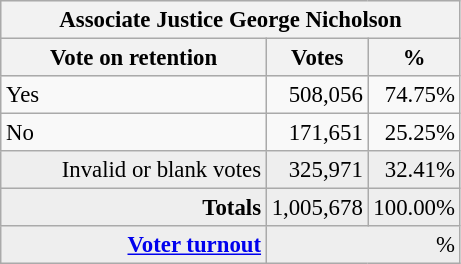<table class="wikitable" style="font-size: 95%;">
<tr style="background-color:#E9E9E9">
<th colspan=7>Associate Justice George Nicholson</th>
</tr>
<tr style="background-color:#E9E9E9">
<th style="width: 170px">Vote on retention</th>
<th style="width: 50px">Votes</th>
<th style="width: 40px">%</th>
</tr>
<tr>
<td>Yes</td>
<td align="right">508,056</td>
<td align="right">74.75%</td>
</tr>
<tr>
<td>No</td>
<td align="right">171,651</td>
<td align="right">25.25%</td>
</tr>
<tr style="background-color:#EEEEEE">
<td align="right">Invalid or blank votes</td>
<td align="right">325,971</td>
<td align="right">32.41%</td>
</tr>
<tr style="background-color:#EEEEEE">
<td colspan="1" align="right"><strong>Totals</strong></td>
<td align="right">1,005,678</td>
<td align="right">100.00%</td>
</tr>
<tr style="background-color:#EEEEEE">
<td align="right"><strong><a href='#'>Voter turnout</a></strong></td>
<td colspan="2" align="right">%</td>
</tr>
</table>
